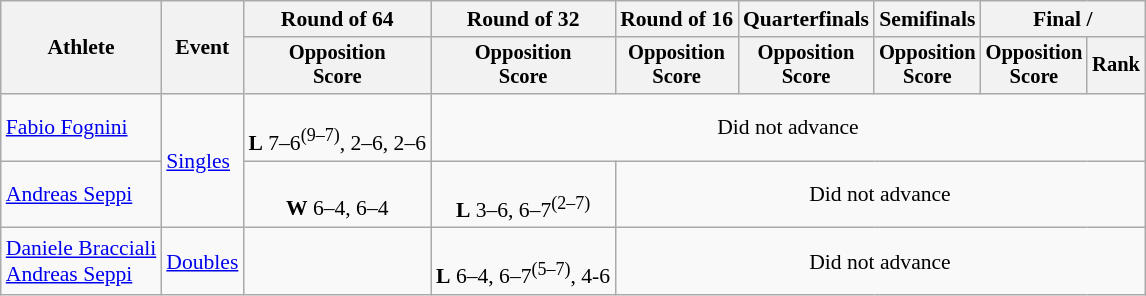<table class=wikitable style="font-size:90%">
<tr>
<th rowspan="2">Athlete</th>
<th rowspan="2">Event</th>
<th>Round of 64</th>
<th>Round of 32</th>
<th>Round of 16</th>
<th>Quarterfinals</th>
<th>Semifinals</th>
<th colspan=2>Final / </th>
</tr>
<tr style="font-size:95%">
<th>Opposition<br>Score</th>
<th>Opposition<br>Score</th>
<th>Opposition<br>Score</th>
<th>Opposition<br>Score</th>
<th>Opposition<br>Score</th>
<th>Opposition<br>Score</th>
<th>Rank</th>
</tr>
<tr align=center>
<td align=left><a href='#'>Fabio Fognini</a></td>
<td align=left rowspan=2><a href='#'>Singles</a></td>
<td><br><strong>L</strong> 7–6<sup>(9–7)</sup>, 2–6, 2–6</td>
<td colspan=6>Did not advance</td>
</tr>
<tr align=center>
<td align=left><a href='#'>Andreas Seppi</a></td>
<td><br><strong>W</strong> 6–4, 6–4</td>
<td> <br><strong>L</strong> 3–6, 6–7<sup>(2–7)</sup></td>
<td colspan=5>Did not advance</td>
</tr>
<tr align=center>
<td align=left><a href='#'>Daniele Bracciali</a><br><a href='#'>Andreas Seppi</a></td>
<td align=left><a href='#'>Doubles</a></td>
<td></td>
<td> <br><strong>L</strong> 6–4, 6–7<sup>(5–7)</sup>, 4-6</td>
<td colspan=5>Did not advance</td>
</tr>
</table>
